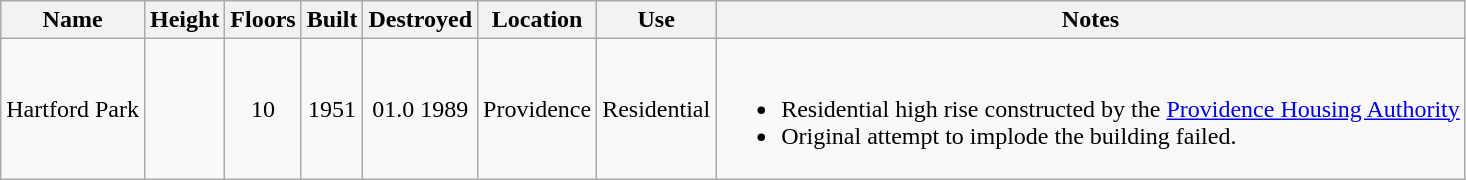<table class="wikitable sortable">
<tr>
<th>Name</th>
<th>Height<br></th>
<th>Floors</th>
<th>Built</th>
<th>Destroyed</th>
<th>Location</th>
<th>Use</th>
<th class="unsortable">Notes</th>
</tr>
<tr>
<td>Hartford Park</td>
<td align="center"></td>
<td align="center">10</td>
<td align="center">1951</td>
<td align="center"><span>01.0</span> 1989</td>
<td align="center">Providence</td>
<td>Residential</td>
<td><br><ul><li>Residential high rise constructed by the <a href='#'>Providence Housing Authority</a></li><li>Original attempt to implode the building failed.</li></ul></td>
</tr>
</table>
